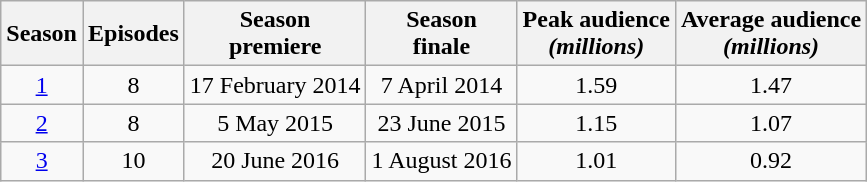<table class="wikitable">
<tr style="text-align:center;">
<th>Season</th>
<th>Episodes</th>
<th>Season<br>premiere</th>
<th>Season<br>finale</th>
<th>Peak audience<br><em>(millions)</em></th>
<th>Average audience<br><em>(millions)</em></th>
</tr>
<tr style="text-align:center;">
<td><a href='#'>1</a></td>
<td>8</td>
<td>17 February 2014</td>
<td>7 April 2014</td>
<td>1.59</td>
<td>1.47</td>
</tr>
<tr style="text-align:center;">
<td><a href='#'>2</a></td>
<td>8</td>
<td>5 May 2015</td>
<td>23 June 2015</td>
<td>1.15</td>
<td>1.07</td>
</tr>
<tr style="text-align:center;">
<td><a href='#'>3</a></td>
<td>10</td>
<td>20 June 2016</td>
<td>1 August 2016</td>
<td>1.01</td>
<td>0.92</td>
</tr>
</table>
